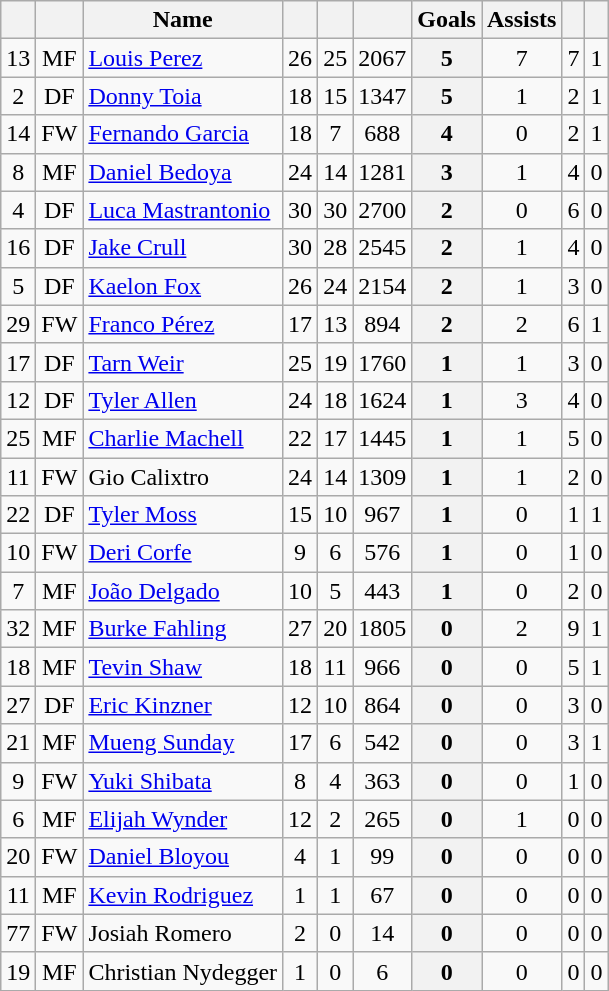<table class="wikitable sortable" style="text-align:center; font-size:100%;">
<tr>
<th></th>
<th></th>
<th>Name</th>
<th></th>
<th></th>
<th></th>
<th>Goals</th>
<th>Assists</th>
<th></th>
<th></th>
</tr>
<tr>
<td>13</td>
<td>MF</td>
<td align=left> <a href='#'>Louis Perez</a></td>
<td>26</td>
<td>25</td>
<td>2067</td>
<th>5</th>
<td>7</td>
<td>7</td>
<td>1</td>
</tr>
<tr>
<td>2</td>
<td>DF</td>
<td align=left> <a href='#'>Donny Toia</a></td>
<td>18</td>
<td>15</td>
<td>1347</td>
<th>5</th>
<td>1</td>
<td>2</td>
<td>1</td>
</tr>
<tr>
<td>14</td>
<td>FW</td>
<td align=left> <a href='#'>Fernando Garcia</a></td>
<td>18</td>
<td>7</td>
<td>688</td>
<th>4</th>
<td>0</td>
<td>2</td>
<td>1</td>
</tr>
<tr>
<td>8</td>
<td>MF</td>
<td align=left> <a href='#'>Daniel Bedoya</a></td>
<td>24</td>
<td>14</td>
<td>1281</td>
<th>3</th>
<td>1</td>
<td>4</td>
<td>0</td>
</tr>
<tr>
<td>4</td>
<td>DF</td>
<td align=left> <a href='#'>Luca Mastrantonio</a></td>
<td>30</td>
<td>30</td>
<td>2700</td>
<th>2</th>
<td>0</td>
<td>6</td>
<td>0</td>
</tr>
<tr>
<td>16</td>
<td>DF</td>
<td align=left> <a href='#'>Jake Crull</a></td>
<td>30</td>
<td>28</td>
<td>2545</td>
<th>2</th>
<td>1</td>
<td>4</td>
<td>0</td>
</tr>
<tr>
<td>5</td>
<td>DF</td>
<td align=left> <a href='#'>Kaelon Fox</a></td>
<td>26</td>
<td>24</td>
<td>2154</td>
<th>2</th>
<td>1</td>
<td>3</td>
<td>0</td>
</tr>
<tr>
<td>29</td>
<td>FW</td>
<td align=left> <a href='#'>Franco Pérez</a></td>
<td>17</td>
<td>13</td>
<td>894</td>
<th>2</th>
<td>2</td>
<td>6</td>
<td>1</td>
</tr>
<tr>
<td>17</td>
<td>DF</td>
<td align=left> <a href='#'>Tarn Weir</a></td>
<td>25</td>
<td>19</td>
<td>1760</td>
<th>1</th>
<td>1</td>
<td>3</td>
<td>0</td>
</tr>
<tr>
<td>12</td>
<td>DF</td>
<td align=left> <a href='#'>Tyler Allen</a></td>
<td>24</td>
<td>18</td>
<td>1624</td>
<th>1</th>
<td>3</td>
<td>4</td>
<td>0</td>
</tr>
<tr>
<td>25</td>
<td>MF</td>
<td align=left> <a href='#'>Charlie Machell</a></td>
<td>22</td>
<td>17</td>
<td>1445</td>
<th>1</th>
<td>1</td>
<td>5</td>
<td>0</td>
</tr>
<tr>
<td>11</td>
<td>FW</td>
<td align=left> Gio Calixtro</td>
<td>24</td>
<td>14</td>
<td>1309</td>
<th>1</th>
<td>1</td>
<td>2</td>
<td>0</td>
</tr>
<tr>
<td>22</td>
<td>DF</td>
<td align=left> <a href='#'>Tyler Moss</a></td>
<td>15</td>
<td>10</td>
<td>967</td>
<th>1</th>
<td>0</td>
<td>1</td>
<td>1</td>
</tr>
<tr>
<td>10</td>
<td>FW</td>
<td align=left> <a href='#'>Deri Corfe</a></td>
<td>9</td>
<td>6</td>
<td>576</td>
<th>1</th>
<td>0</td>
<td>1</td>
<td>0</td>
</tr>
<tr>
<td>7</td>
<td>MF</td>
<td align=left> <a href='#'>João Delgado</a></td>
<td>10</td>
<td>5</td>
<td>443</td>
<th>1</th>
<td>0</td>
<td>2</td>
<td>0</td>
</tr>
<tr>
<td>32</td>
<td>MF</td>
<td align=left> <a href='#'>Burke Fahling</a></td>
<td>27</td>
<td>20</td>
<td>1805</td>
<th>0</th>
<td>2</td>
<td>9</td>
<td>1</td>
</tr>
<tr>
<td>18</td>
<td>MF</td>
<td align=left> <a href='#'>Tevin Shaw</a></td>
<td>18</td>
<td>11</td>
<td>966</td>
<th>0</th>
<td>0</td>
<td>5</td>
<td>1</td>
</tr>
<tr>
<td>27</td>
<td>DF</td>
<td align=left> <a href='#'>Eric Kinzner</a></td>
<td>12</td>
<td>10</td>
<td>864</td>
<th>0</th>
<td>0</td>
<td>3</td>
<td>0</td>
</tr>
<tr>
<td>21</td>
<td>MF</td>
<td align=left> <a href='#'>Mueng Sunday</a></td>
<td>17</td>
<td>6</td>
<td>542</td>
<th>0</th>
<td>0</td>
<td>3</td>
<td>1</td>
</tr>
<tr>
<td>9</td>
<td>FW</td>
<td align=left> <a href='#'>Yuki Shibata</a></td>
<td>8</td>
<td>4</td>
<td>363</td>
<th>0</th>
<td>0</td>
<td>1</td>
<td>0</td>
</tr>
<tr>
<td>6</td>
<td>MF</td>
<td align=left> <a href='#'>Elijah Wynder</a></td>
<td>12</td>
<td>2</td>
<td>265</td>
<th>0</th>
<td>1</td>
<td>0</td>
<td>0</td>
</tr>
<tr>
<td>20</td>
<td>FW</td>
<td align=left> <a href='#'>Daniel Bloyou</a></td>
<td>4</td>
<td>1</td>
<td>99</td>
<th>0</th>
<td>0</td>
<td>0</td>
<td>0</td>
</tr>
<tr>
<td>11</td>
<td>MF</td>
<td align=left> <a href='#'>Kevin Rodriguez</a></td>
<td>1</td>
<td>1</td>
<td>67</td>
<th>0</th>
<td>0</td>
<td>0</td>
<td>0</td>
</tr>
<tr>
<td>77</td>
<td>FW</td>
<td align=left> Josiah Romero</td>
<td>2</td>
<td>0</td>
<td>14</td>
<th>0</th>
<td>0</td>
<td>0</td>
<td>0</td>
</tr>
<tr>
<td>19</td>
<td>MF</td>
<td align=left> Christian Nydegger</td>
<td>1</td>
<td>0</td>
<td>6</td>
<th>0</th>
<td>0</td>
<td>0</td>
<td>0</td>
</tr>
</table>
